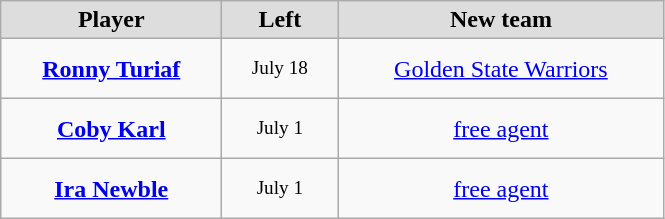<table class="wikitable" style="text-align: center">
<tr style="text-align:center; background:#ddd;">
<td style="width:140px"><strong>Player</strong></td>
<td style="width:70px"><strong>Left</strong></td>
<td style="width:210px"><strong>New team</strong></td>
</tr>
<tr style="height:40px">
<td><strong><a href='#'>Ronny Turiaf</a></strong></td>
<td style="font-size: 80%">July 18</td>
<td><a href='#'>Golden State Warriors</a></td>
</tr>
<tr style="height:40px">
<td><strong><a href='#'>Coby Karl</a></strong></td>
<td style="font-size: 80%">July 1</td>
<td><a href='#'>free agent</a></td>
</tr>
<tr style="height:40px">
<td><strong><a href='#'>Ira Newble</a></strong></td>
<td style="font-size: 80%">July 1</td>
<td><a href='#'>free agent</a></td>
</tr>
</table>
